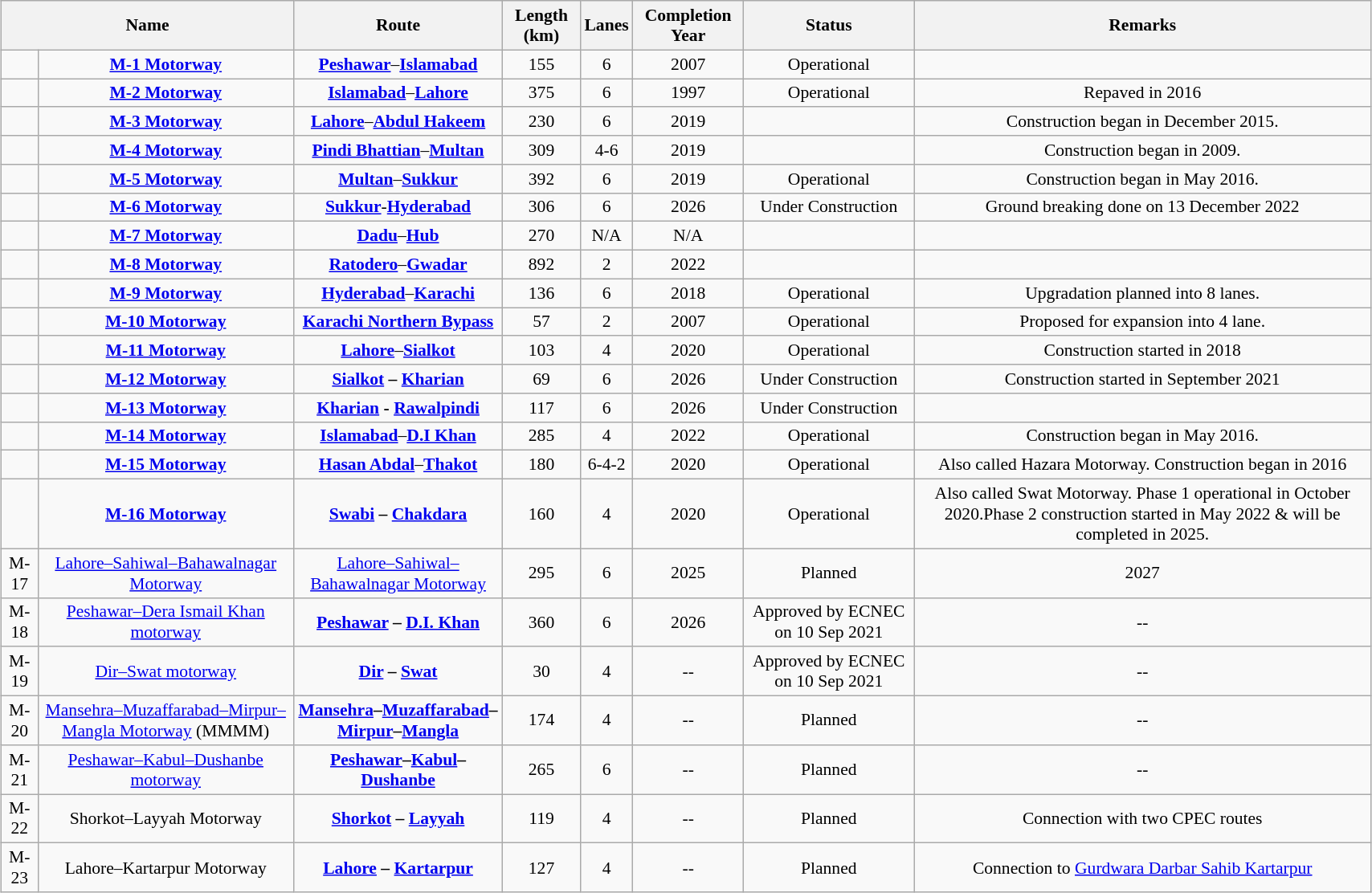<table class="wikitable sortable" style="margin:auto; font-size:90%; align:center; text-align:center; width:90%">
<tr>
<th colspan="2">Name</th>
<th>Route</th>
<th>Length (km)</th>
<th>Lanes</th>
<th>Completion Year</th>
<th>Status</th>
<th>Remarks</th>
</tr>
<tr>
<td></td>
<td><strong><a href='#'>M-1 Motorway</a></strong></td>
<td><strong><a href='#'>Peshawar</a></strong>–<strong><a href='#'>Islamabad</a></strong></td>
<td>155</td>
<td>6</td>
<td>2007</td>
<td> Operational</td>
<td></td>
</tr>
<tr>
<td></td>
<td><strong><a href='#'>M-2 Motorway</a></strong></td>
<td><strong><a href='#'>Islamabad</a></strong>–<strong><a href='#'>Lahore</a></strong></td>
<td>375</td>
<td>6</td>
<td>1997</td>
<td> Operational</td>
<td>Repaved in 2016</td>
</tr>
<tr>
<td></td>
<td><strong><a href='#'>M-3 Motorway</a></strong></td>
<td><strong><a href='#'>Lahore</a></strong>–<strong><a href='#'>Abdul Hakeem</a></strong></td>
<td>230</td>
<td>6</td>
<td>2019</td>
<td></td>
<td>Construction began in December 2015.</td>
</tr>
<tr>
<td></td>
<td><strong><a href='#'>M-4 Motorway</a></strong></td>
<td><strong><a href='#'>Pindi Bhattian</a></strong>–<strong><a href='#'>Multan</a></strong></td>
<td>309</td>
<td>4-6</td>
<td>2019</td>
<td></td>
<td>Construction began in 2009.</td>
</tr>
<tr>
<td></td>
<td><strong><a href='#'>M-5 Motorway</a></strong></td>
<td><strong><a href='#'>Multan</a></strong>–<strong><a href='#'>Sukkur</a></strong></td>
<td>392</td>
<td>6</td>
<td>2019</td>
<td> Operational</td>
<td>Construction began in May 2016.</td>
</tr>
<tr>
<td></td>
<td><strong><a href='#'>M-6 Motorway</a></strong></td>
<td><strong><a href='#'>Sukkur</a></strong>-<strong><a href='#'>Hyderabad</a></strong></td>
<td>306</td>
<td>6</td>
<td>2026</td>
<td> Under Construction</td>
<td>Ground breaking done on 13 December 2022</td>
</tr>
<tr>
<td></td>
<td><strong><a href='#'>M-7 Motorway</a></strong></td>
<td><strong><a href='#'>Dadu</a></strong>–<strong><a href='#'>Hub</a></strong></td>
<td>270</td>
<td>N/A</td>
<td>N/A</td>
<td></td>
<td></td>
</tr>
<tr>
<td></td>
<td><strong><a href='#'>M-8 Motorway</a></strong></td>
<td><strong><a href='#'>Ratodero</a></strong>–<strong><a href='#'>Gwadar</a></strong></td>
<td>892</td>
<td>2</td>
<td>2022</td>
<td></td>
<td Operational between Hoshab-Gwadar and Khuzdar-Ratodero.></td>
</tr>
<tr>
<td></td>
<td><strong><a href='#'>M-9 Motorway</a></strong></td>
<td><strong><a href='#'>Hyderabad</a></strong>–<strong><a href='#'>Karachi</a></strong></td>
<td>136</td>
<td>6</td>
<td>2018</td>
<td> Operational</td>
<td>Upgradation planned into 8 lanes.</td>
</tr>
<tr>
<td></td>
<td><strong><a href='#'>M-10 Motorway</a></strong></td>
<td><strong><a href='#'>Karachi Northern Bypass</a></strong></td>
<td>57</td>
<td>2</td>
<td>2007</td>
<td> Operational</td>
<td>Proposed for expansion into 4 lane.</td>
</tr>
<tr>
<td></td>
<td><strong><a href='#'>M-11 Motorway</a></strong></td>
<td><strong><a href='#'>Lahore</a></strong>–<strong><a href='#'>Sialkot</a></strong></td>
<td>103</td>
<td>4</td>
<td>2020</td>
<td> Operational</td>
<td>Construction started in 2018</td>
</tr>
<tr>
<td></td>
<td><strong><a href='#'>M-12 Motorway</a></strong></td>
<td><strong><a href='#'>Sialkot</a> – <a href='#'>Kharian</a></strong></td>
<td>69</td>
<td>6</td>
<td>2026</td>
<td> Under Construction</td>
<td>Construction started in September 2021</td>
</tr>
<tr>
<td></td>
<td><strong><a href='#'>M-13 Motorway</a></strong></td>
<td><strong><a href='#'>Kharian</a></strong> <strong>- <a href='#'>Rawalpindi</a></strong></td>
<td>117</td>
<td>6</td>
<td>2026</td>
<td>Under Construction</td>
</tr>
<tr>
<td></td>
<td><strong><a href='#'>M-14 Motorway</a></strong></td>
<td><strong><a href='#'>Islamabad</a></strong>–<strong><a href='#'>D.I Khan</a></strong></td>
<td>285</td>
<td>4</td>
<td>2022</td>
<td> Operational</td>
<td>Construction began in May 2016.</td>
</tr>
<tr>
<td><br></td>
<td><strong><a href='#'>M-15 Motorway</a></strong></td>
<td><strong><a href='#'>Hasan Abdal</a></strong>–<strong><a href='#'>Thakot</a></strong></td>
<td>180</td>
<td>6-4-2</td>
<td>2020</td>
<td> Operational</td>
<td>Also called Hazara Motorway. Construction began in 2016</td>
</tr>
<tr>
<td></td>
<td><strong><a href='#'>M-16 Motorway</a></strong></td>
<td><strong><a href='#'>Swabi</a> – <a href='#'>Chakdara</a></strong></td>
<td>160</td>
<td>4</td>
<td>2020</td>
<td> Operational</td>
<td>Also called Swat Motorway. Phase 1 operational in October 2020.Phase 2 construction started in May 2022 & will be completed in 2025.</td>
</tr>
<tr>
<td>M-17</td>
<td><a href='#'>Lahore–Sahiwal–Bahawalnagar Motorway</a></td>
<td><a href='#'>Lahore–Sahiwal–Bahawalnagar Motorway</a></td>
<td>295</td>
<td>6</td>
<td>2025</td>
<td>Planned</td>
<td>2027</td>
</tr>
<tr>
<td>M-18</td>
<td><a href='#'>Peshawar–Dera Ismail Khan motorway</a></td>
<td><strong><a href='#'>Peshawar</a> – <a href='#'>D.I. Khan</a></strong></td>
<td>360</td>
<td>6</td>
<td>2026</td>
<td>Approved by ECNEC on 10 Sep 2021</td>
<td>--</td>
</tr>
<tr>
<td>M-19</td>
<td><a href='#'>Dir–Swat motorway</a></td>
<td><strong><a href='#'>Dir</a> – <a href='#'>Swat</a></strong></td>
<td>30</td>
<td>4</td>
<td>--</td>
<td>Approved by ECNEC on 10 Sep 2021</td>
<td>--</td>
</tr>
<tr>
<td>M-20</td>
<td><a href='#'>Mansehra–Muzaffarabad–Mirpur–Mangla Motorway</a> (MMMM)</td>
<td><strong><a href='#'>Mansehra</a>–<a href='#'>Muzaffarabad</a>–<a href='#'>Mirpur</a>–<a href='#'>Mangla</a></strong></td>
<td>174</td>
<td>4</td>
<td>--</td>
<td>Planned</td>
<td>--</td>
</tr>
<tr>
<td>M-21</td>
<td><a href='#'>Peshawar–Kabul–Dushanbe motorway</a></td>
<td><strong><a href='#'>Peshawar</a>–<a href='#'>Kabul</a>–<a href='#'>Dushanbe</a></strong></td>
<td>265</td>
<td>6</td>
<td>--</td>
<td>Planned</td>
<td>--</td>
</tr>
<tr>
<td>M-22</td>
<td>Shorkot–Layyah Motorway</td>
<td><strong><a href='#'>Shorkot</a> – <a href='#'>Layyah</a></strong></td>
<td>119</td>
<td>4</td>
<td>--</td>
<td>Planned</td>
<td>Connection with two CPEC routes</td>
</tr>
<tr>
<td>M-23</td>
<td>Lahore–Kartarpur Motorway</td>
<td><strong><a href='#'>Lahore</a> – <a href='#'>Kartarpur</a></strong></td>
<td>127</td>
<td>4</td>
<td>--</td>
<td>Planned</td>
<td>Connection to <a href='#'>Gurdwara Darbar Sahib Kartarpur</a></td>
</tr>
</table>
